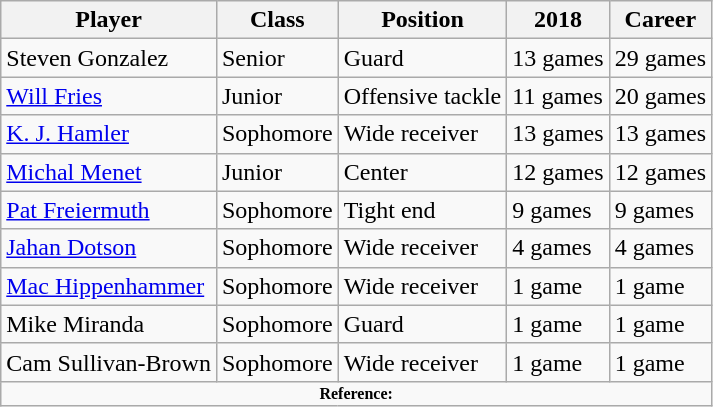<table class="wikitable" border="1">
<tr>
<th>Player</th>
<th>Class</th>
<th>Position</th>
<th>2018</th>
<th>Career</th>
</tr>
<tr>
<td>Steven Gonzalez</td>
<td>Senior </td>
<td>Guard</td>
<td>13 games</td>
<td>29 games</td>
</tr>
<tr>
<td><a href='#'>Will Fries</a></td>
<td>Junior </td>
<td>Offensive tackle</td>
<td>11 games</td>
<td>20 games</td>
</tr>
<tr>
<td><a href='#'>K. J. Hamler</a></td>
<td>Sophomore </td>
<td>Wide receiver</td>
<td>13 games</td>
<td>13 games</td>
</tr>
<tr>
<td><a href='#'>Michal Menet</a></td>
<td>Junior </td>
<td>Center</td>
<td>12 games</td>
<td>12 games</td>
</tr>
<tr>
<td><a href='#'>Pat Freiermuth</a></td>
<td>Sophomore</td>
<td>Tight end</td>
<td>9 games</td>
<td>9 games</td>
</tr>
<tr>
<td><a href='#'>Jahan Dotson</a></td>
<td>Sophomore</td>
<td>Wide receiver</td>
<td>4 games</td>
<td>4 games</td>
</tr>
<tr>
<td><a href='#'>Mac Hippenhammer</a></td>
<td>Sophomore </td>
<td>Wide receiver</td>
<td>1 game</td>
<td>1 game</td>
</tr>
<tr>
<td>Mike Miranda</td>
<td>Sophomore </td>
<td>Guard</td>
<td>1 game</td>
<td>1 game</td>
</tr>
<tr>
<td>Cam Sullivan-Brown</td>
<td>Sophomore </td>
<td>Wide receiver</td>
<td>1 game</td>
<td>1 game</td>
</tr>
<tr>
<td colspan="5"  style="font-size:8pt; text-align:center;"><strong>Reference:</strong></td>
</tr>
</table>
